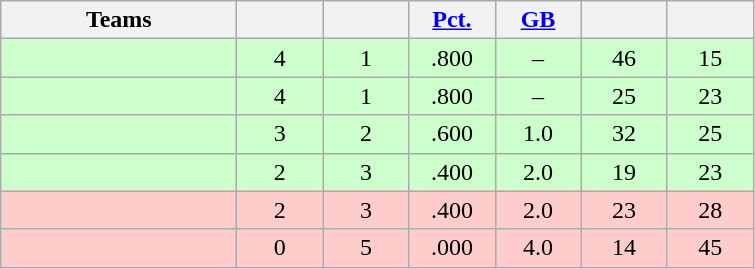<table class="wikitable" style="text-align: center;">
<tr>
<th style="width: 150px;">Teams</th>
<th style="width: 50px;"></th>
<th style="width: 50px;"></th>
<th style="width: 50px;"><a href='#'>Pct.</a></th>
<th style="width: 50px;"><a href='#'>GB</a></th>
<th style="width: 50px;"></th>
<th style="width: 50px;"></th>
</tr>
<tr style="background: #CFC;">
<td style="text-align: left;"></td>
<td>4</td>
<td>1</td>
<td>.800</td>
<td>–</td>
<td>46</td>
<td>15</td>
</tr>
<tr style="background: #CFC;">
<td style="text-align: left;"></td>
<td>4</td>
<td>1</td>
<td>.800</td>
<td>–</td>
<td>25</td>
<td>23</td>
</tr>
<tr style="background: #CFC;">
<td style="text-align: left;"></td>
<td>3</td>
<td>2</td>
<td>.600</td>
<td>1.0</td>
<td>32</td>
<td>25</td>
</tr>
<tr style="background: #CFC;">
<td style="text-align: left;"></td>
<td>2</td>
<td>3</td>
<td>.400</td>
<td>2.0</td>
<td>19</td>
<td>23</td>
</tr>
<tr style="background: #FCC;">
<td style="text-align: left;"></td>
<td>2</td>
<td>3</td>
<td>.400</td>
<td>2.0</td>
<td>23</td>
<td>28</td>
</tr>
<tr style="background: #FCC;">
<td style="text-align: left;"></td>
<td>0</td>
<td>5</td>
<td>.000</td>
<td>4.0</td>
<td>14</td>
<td>45</td>
</tr>
</table>
